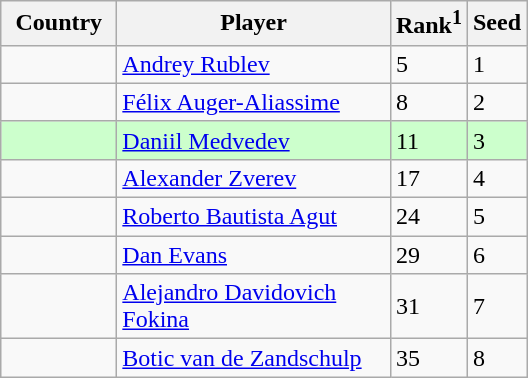<table class="sortable wikitable">
<tr>
<th width="70">Country</th>
<th width="175">Player</th>
<th>Rank<sup>1</sup></th>
<th>Seed</th>
</tr>
<tr>
<td></td>
<td><a href='#'>Andrey Rublev</a></td>
<td>5</td>
<td>1</td>
</tr>
<tr>
<td></td>
<td><a href='#'>Félix Auger-Aliassime</a></td>
<td>8</td>
<td>2</td>
</tr>
<tr bgcolor=#cfc>
<td></td>
<td><a href='#'>Daniil Medvedev</a></td>
<td>11</td>
<td>3</td>
</tr>
<tr>
<td></td>
<td><a href='#'>Alexander Zverev</a></td>
<td>17</td>
<td>4</td>
</tr>
<tr>
<td></td>
<td><a href='#'>Roberto Bautista Agut</a></td>
<td>24</td>
<td>5</td>
</tr>
<tr>
<td></td>
<td><a href='#'>Dan Evans</a></td>
<td>29</td>
<td>6</td>
</tr>
<tr>
<td></td>
<td><a href='#'>Alejandro Davidovich Fokina</a></td>
<td>31</td>
<td>7</td>
</tr>
<tr>
<td></td>
<td><a href='#'>Botic van de Zandschulp</a></td>
<td>35</td>
<td>8</td>
</tr>
</table>
